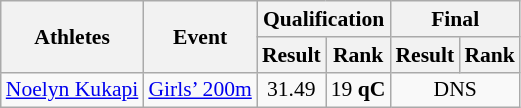<table class="wikitable" border="1" style="font-size:90%">
<tr>
<th rowspan=2>Athletes</th>
<th rowspan=2>Event</th>
<th colspan=2>Qualification</th>
<th colspan=2>Final</th>
</tr>
<tr>
<th>Result</th>
<th>Rank</th>
<th>Result</th>
<th>Rank</th>
</tr>
<tr>
<td><a href='#'>Noelyn Kukapi</a></td>
<td><a href='#'>Girls’ 200m</a></td>
<td align=center>31.49</td>
<td align=center>19 <strong>qC</strong></td>
<td align=center colspan=2>DNS</td>
</tr>
</table>
